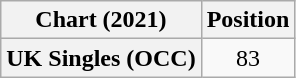<table class="wikitable plainrowheaders" style="text-align:center">
<tr>
<th scope="col">Chart (2021)</th>
<th scope="col">Position</th>
</tr>
<tr>
<th scope="row">UK Singles (OCC)</th>
<td>83</td>
</tr>
</table>
